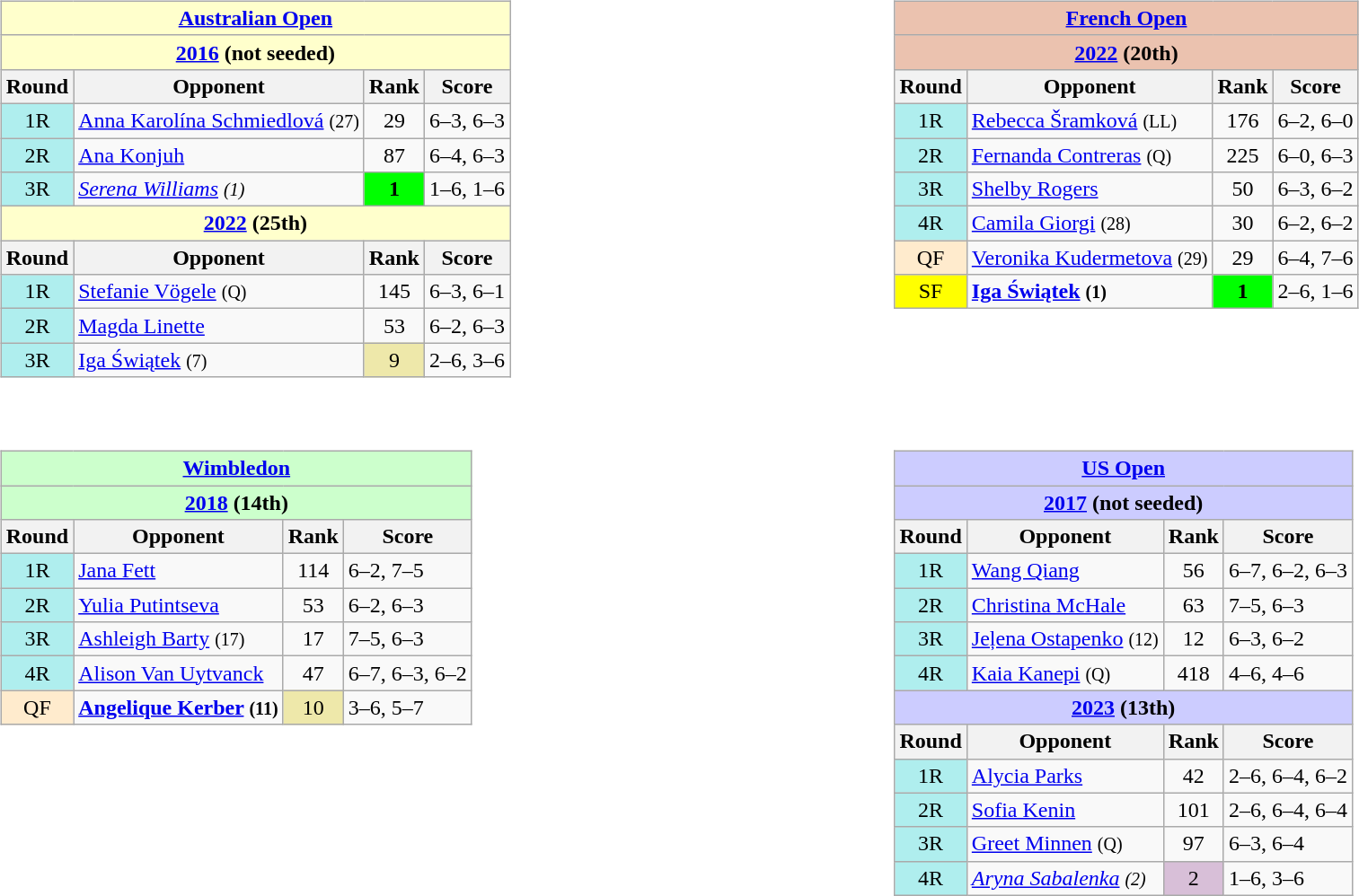<table style="width:95%">
<tr valign=top>
<td><br><table class="wikitable nowrap" style="float:left">
<tr>
<td colspan="4" style="background:#ffc;font-weight:bold;text-align:center"><a href='#'>Australian Open</a></td>
</tr>
<tr>
<td colspan="4" style="background:#ffc;font-weight:bold;text-align:center"><a href='#'>2016</a> (not seeded)</td>
</tr>
<tr>
<th>Round</th>
<th>Opponent</th>
<th>Rank</th>
<th>Score</th>
</tr>
<tr>
<td style="background:#afeeee;text-align:center">1R</td>
<td> <a href='#'>Anna Karolína Schmiedlová</a> <small>(27)</small></td>
<td align="center">29</td>
<td>6–3, 6–3</td>
</tr>
<tr>
<td style="background:#afeeee;text-align:center">2R</td>
<td> <a href='#'>Ana Konjuh</a></td>
<td align="center">87</td>
<td>6–4, 6–3</td>
</tr>
<tr>
<td style="background:#afeeee;text-align:center">3R</td>
<td><em> <a href='#'>Serena Williams</a> <small>(1)</small></em></td>
<td align="center" bgcolor=lime><strong>1</strong></td>
<td>1–6, 1–6</td>
</tr>
<tr>
<td colspan="4" style="background:#ffc;font-weight:bold;text-align:center"><a href='#'>2022</a> (25th)</td>
</tr>
<tr>
<th>Round</th>
<th>Opponent</th>
<th>Rank</th>
<th>Score</th>
</tr>
<tr>
<td style="background:#afeeee;text-align:center">1R</td>
<td> <a href='#'>Stefanie Vögele</a> <small>(Q)</small></td>
<td align="center">145</td>
<td>6–3, 6–1</td>
</tr>
<tr>
<td style="background:#afeeee;text-align:center">2R</td>
<td> <a href='#'>Magda Linette</a></td>
<td align="center">53</td>
<td>6–2, 6–3</td>
</tr>
<tr>
<td style="background:#afeeee;text-align:center">3R</td>
<td> <a href='#'>Iga Świątek</a> <small>(7)</small></td>
<td align="center" bgcolor=eee8aa>9</td>
<td>2–6, 3–6</td>
</tr>
</table>
</td>
<td><br><table style="width:50px">
<tr>
<td></td>
</tr>
</table>
</td>
<td><br><table class="wikitable nowrap" style="float:left">
<tr>
<td colspan="4" style="background:#ebc2af;font-weight:bold;text-align:center"><a href='#'>French Open</a></td>
</tr>
<tr>
<td colspan="4" style="background:#ebc2af;font-weight:bold;text-align:center"><a href='#'>2022</a> (20th)</td>
</tr>
<tr>
<th>Round</th>
<th>Opponent</th>
<th>Rank</th>
<th>Score</th>
</tr>
<tr>
<td style="background:#afeeee;text-align:center">1R</td>
<td> <a href='#'>Rebecca Šramková</a> <small>(LL)</small></td>
<td align="center">176</td>
<td>6–2, 6–0</td>
</tr>
<tr>
<td style="background:#afeeee;text-align:center">2R</td>
<td> <a href='#'>Fernanda Contreras</a> <small>(Q)</small></td>
<td align="center">225</td>
<td>6–0, 6–3</td>
</tr>
<tr>
<td style="background:#afeeee;text-align:center">3R</td>
<td> <a href='#'>Shelby Rogers</a></td>
<td align="center">50</td>
<td>6–3, 6–2</td>
</tr>
<tr>
<td style="background:#afeeee;text-align:center">4R</td>
<td> <a href='#'>Camila Giorgi</a> <small>(28)</small></td>
<td align="center">30</td>
<td>6–2, 6–2</td>
</tr>
<tr>
<td style="background:#ffebcd;text-align:center">QF</td>
<td> <a href='#'>Veronika Kudermetova</a> <small>(29)</small></td>
<td align="center">29</td>
<td>6–4, 7–6</td>
</tr>
<tr>
<td style="background:yellow;text-align:center">SF</td>
<td><strong> <a href='#'>Iga Świątek</a> <small>(1)</small></strong></td>
<td align="center" bgcolor=lime><strong>1</strong></td>
<td>2–6, 1–6</td>
</tr>
</table>
</td>
</tr>
<tr valign="top">
<td><br><table class="wikitable nowrap" style="float:left">
<tr>
<td colspan="4" style="background:#cfc;font-weight:bold;text-align:center"><a href='#'>Wimbledon</a></td>
</tr>
<tr>
<td colspan="4" style="background:#cfc;font-weight:bold;text-align:center"><a href='#'>2018</a> (14th)</td>
</tr>
<tr>
<th>Round</th>
<th>Opponent</th>
<th>Rank</th>
<th>Score</th>
</tr>
<tr>
<td style="background:#afeeee;text-align:center">1R</td>
<td> <a href='#'>Jana Fett</a></td>
<td align="center">114</td>
<td>6–2, 7–5</td>
</tr>
<tr>
<td style="background:#afeeee;text-align:center">2R</td>
<td> <a href='#'>Yulia Putintseva</a></td>
<td align="center">53</td>
<td>6–2, 6–3</td>
</tr>
<tr>
<td style="background:#afeeee;text-align:center">3R</td>
<td> <a href='#'>Ashleigh Barty</a> <small>(17)</small></td>
<td align="center">17</td>
<td>7–5, 6–3</td>
</tr>
<tr>
<td style="background:#afeeee;text-align:center">4R</td>
<td> <a href='#'>Alison Van Uytvanck</a></td>
<td align="center">47</td>
<td>6–7, 6–3, 6–2</td>
</tr>
<tr>
<td style="background:#ffebcd;text-align:center">QF</td>
<td><strong> <a href='#'>Angelique Kerber</a> <small>(11)</small></strong></td>
<td align="center" bgcolor=eee8aa>10</td>
<td>3–6, 5–7</td>
</tr>
</table>
</td>
<td><br><table>
<tr>
<td></td>
</tr>
</table>
</td>
<td><br><table class="wikitable nowrap" style="float:left">
<tr>
<td colspan="4" style="background:#ccf;font-weight:bold;text-align:center"><a href='#'>US Open</a></td>
</tr>
<tr>
<td colspan="4" style="background:#ccf;font-weight:bold;text-align:center"><a href='#'>2017</a> (not seeded)</td>
</tr>
<tr>
<th>Round</th>
<th>Opponent</th>
<th>Rank</th>
<th>Score</th>
</tr>
<tr>
<td style="background:#afeeee;text-align:center">1R</td>
<td> <a href='#'>Wang Qiang</a></td>
<td align="center">56</td>
<td>6–7, 6–2, 6–3</td>
</tr>
<tr>
<td style="background:#afeeee;text-align:center">2R</td>
<td> <a href='#'>Christina McHale</a></td>
<td align="center">63</td>
<td>7–5, 6–3</td>
</tr>
<tr>
<td style="background:#afeeee;text-align:center">3R</td>
<td> <a href='#'>Jeļena Ostapenko</a> <small>(12)</small></td>
<td align="center">12</td>
<td>6–3, 6–2</td>
</tr>
<tr>
<td style="background:#afeeee;text-align:center">4R</td>
<td> <a href='#'>Kaia Kanepi</a> <small>(Q)</small></td>
<td align="center">418</td>
<td>4–6, 4–6</td>
</tr>
<tr>
<td colspan="4" style="background:#ccf;font-weight:bold;text-align:center"><a href='#'>2023</a> (13th)</td>
</tr>
<tr>
<th>Round</th>
<th>Opponent</th>
<th>Rank</th>
<th>Score</th>
</tr>
<tr>
<td style="background:#afeeee;text-align:center">1R</td>
<td> <a href='#'>Alycia Parks</a></td>
<td align="center">42</td>
<td>2–6, 6–4, 6–2</td>
</tr>
<tr>
<td style="background:#afeeee;text-align:center">2R</td>
<td> <a href='#'>Sofia Kenin</a></td>
<td align="center">101</td>
<td>2–6, 6–4, 6–4</td>
</tr>
<tr>
<td style="background:#afeeee;text-align:center">3R</td>
<td> <a href='#'>Greet Minnen</a> <small>(Q)</small></td>
<td align="center">97</td>
<td>6–3, 6–4</td>
</tr>
<tr>
<td style="background:#afeeee;text-align:center">4R</td>
<td><em> <a href='#'>Aryna Sabalenka</a> <small>(2)</small></em></td>
<td align="center" bgcolor=thistle>2</td>
<td>1–6, 3–6</td>
</tr>
</table>
</td>
</tr>
</table>
